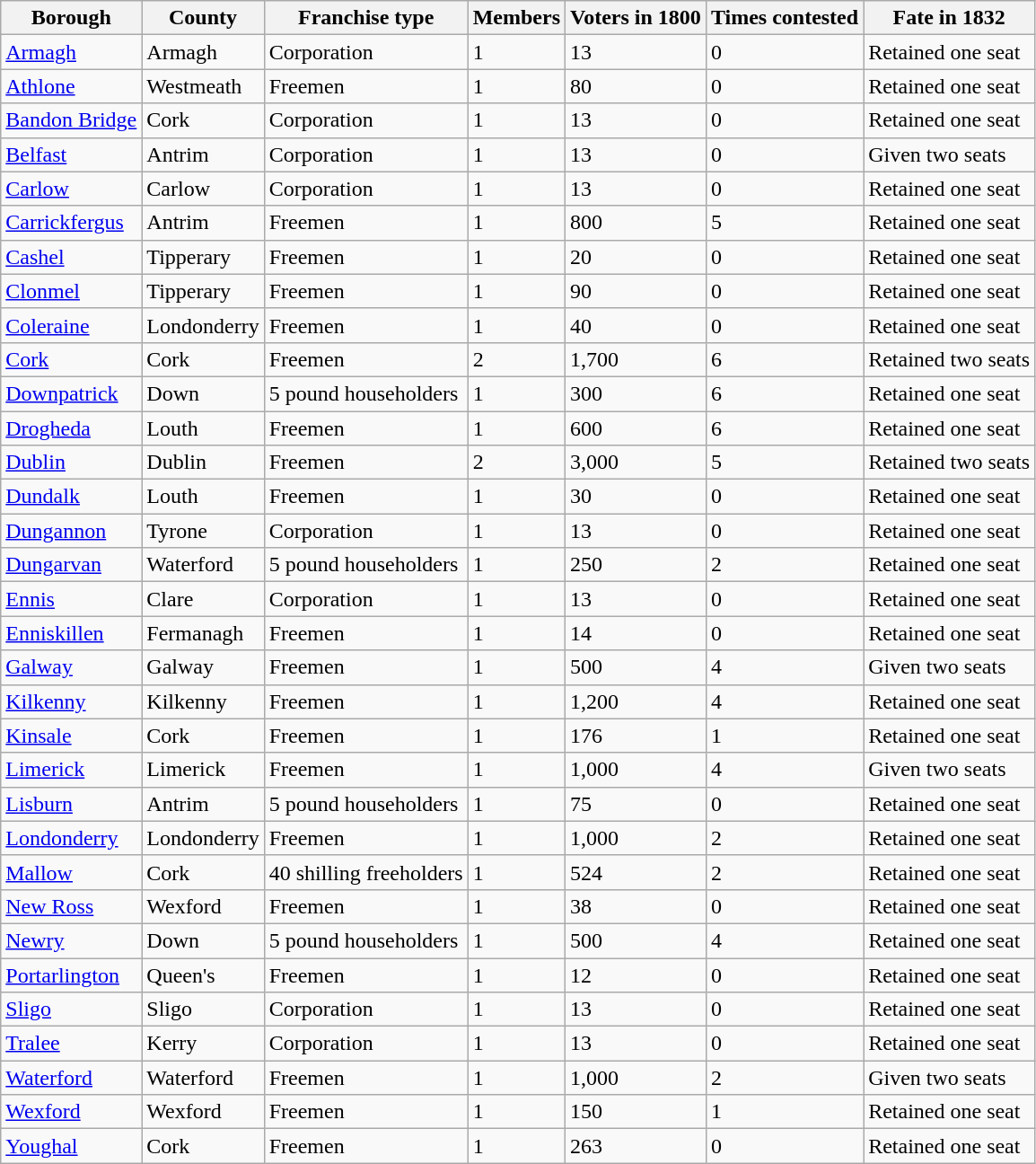<table class="wikitable sortable">
<tr>
<th>Borough</th>
<th>County</th>
<th>Franchise type</th>
<th>Members</th>
<th>Voters in 1800</th>
<th>Times contested</th>
<th>Fate in 1832</th>
</tr>
<tr>
<td><a href='#'>Armagh</a></td>
<td>Armagh</td>
<td>Corporation</td>
<td>1</td>
<td>13</td>
<td>0</td>
<td>Retained one seat</td>
</tr>
<tr>
<td><a href='#'>Athlone</a></td>
<td>Westmeath</td>
<td>Freemen</td>
<td>1</td>
<td>80</td>
<td>0</td>
<td>Retained one seat</td>
</tr>
<tr>
<td><a href='#'>Bandon Bridge</a></td>
<td>Cork</td>
<td>Corporation</td>
<td>1</td>
<td>13</td>
<td>0</td>
<td>Retained one seat</td>
</tr>
<tr>
<td><a href='#'>Belfast</a></td>
<td>Antrim</td>
<td>Corporation</td>
<td>1</td>
<td>13</td>
<td>0</td>
<td>Given two seats</td>
</tr>
<tr>
<td><a href='#'>Carlow</a></td>
<td>Carlow</td>
<td>Corporation</td>
<td>1</td>
<td>13</td>
<td>0</td>
<td>Retained one seat</td>
</tr>
<tr>
<td><a href='#'>Carrickfergus</a></td>
<td>Antrim</td>
<td>Freemen</td>
<td>1</td>
<td>800</td>
<td>5</td>
<td>Retained one seat</td>
</tr>
<tr>
<td><a href='#'>Cashel</a></td>
<td>Tipperary</td>
<td>Freemen</td>
<td>1</td>
<td>20</td>
<td>0</td>
<td>Retained one seat</td>
</tr>
<tr>
<td><a href='#'>Clonmel</a></td>
<td>Tipperary</td>
<td>Freemen</td>
<td>1</td>
<td>90</td>
<td>0</td>
<td>Retained one seat</td>
</tr>
<tr>
<td><a href='#'>Coleraine</a></td>
<td>Londonderry</td>
<td>Freemen</td>
<td>1</td>
<td>40</td>
<td>0</td>
<td>Retained one seat</td>
</tr>
<tr>
<td><a href='#'>Cork</a></td>
<td>Cork</td>
<td>Freemen</td>
<td>2</td>
<td>1,700</td>
<td>6</td>
<td>Retained two seats</td>
</tr>
<tr>
<td><a href='#'>Downpatrick</a></td>
<td>Down</td>
<td>5 pound householders</td>
<td>1</td>
<td>300</td>
<td>6</td>
<td>Retained one seat</td>
</tr>
<tr>
<td><a href='#'>Drogheda</a></td>
<td>Louth</td>
<td>Freemen</td>
<td>1</td>
<td>600</td>
<td>6</td>
<td>Retained one seat</td>
</tr>
<tr>
<td><a href='#'>Dublin</a></td>
<td>Dublin</td>
<td>Freemen</td>
<td>2</td>
<td>3,000</td>
<td>5</td>
<td>Retained two seats</td>
</tr>
<tr>
<td><a href='#'>Dundalk</a></td>
<td>Louth</td>
<td>Freemen</td>
<td>1</td>
<td>30</td>
<td>0</td>
<td>Retained one seat</td>
</tr>
<tr>
<td><a href='#'>Dungannon</a></td>
<td>Tyrone</td>
<td>Corporation</td>
<td>1</td>
<td>13</td>
<td>0</td>
<td>Retained one seat</td>
</tr>
<tr>
<td><a href='#'>Dungarvan</a></td>
<td>Waterford</td>
<td>5 pound householders</td>
<td>1</td>
<td>250</td>
<td>2</td>
<td>Retained one seat</td>
</tr>
<tr>
<td><a href='#'>Ennis</a></td>
<td>Clare</td>
<td>Corporation</td>
<td>1</td>
<td>13</td>
<td>0</td>
<td>Retained one seat</td>
</tr>
<tr>
<td><a href='#'>Enniskillen</a></td>
<td>Fermanagh</td>
<td>Freemen</td>
<td>1</td>
<td>14</td>
<td>0</td>
<td>Retained one seat</td>
</tr>
<tr>
<td><a href='#'>Galway</a></td>
<td>Galway</td>
<td>Freemen</td>
<td>1</td>
<td>500</td>
<td>4</td>
<td>Given two seats</td>
</tr>
<tr>
<td><a href='#'>Kilkenny</a></td>
<td>Kilkenny</td>
<td>Freemen</td>
<td>1</td>
<td>1,200</td>
<td>4</td>
<td>Retained one seat</td>
</tr>
<tr>
<td><a href='#'>Kinsale</a></td>
<td>Cork</td>
<td>Freemen</td>
<td>1</td>
<td>176</td>
<td>1</td>
<td>Retained one seat</td>
</tr>
<tr>
<td><a href='#'>Limerick</a></td>
<td>Limerick</td>
<td>Freemen</td>
<td>1</td>
<td>1,000</td>
<td>4</td>
<td>Given two seats</td>
</tr>
<tr>
<td><a href='#'>Lisburn</a></td>
<td>Antrim</td>
<td>5 pound householders</td>
<td>1</td>
<td>75</td>
<td>0</td>
<td>Retained one seat</td>
</tr>
<tr>
<td><a href='#'>Londonderry</a></td>
<td>Londonderry</td>
<td>Freemen</td>
<td>1</td>
<td>1,000</td>
<td>2</td>
<td>Retained one seat</td>
</tr>
<tr>
<td><a href='#'>Mallow</a></td>
<td>Cork</td>
<td>40 shilling freeholders</td>
<td>1</td>
<td>524</td>
<td>2</td>
<td>Retained one seat</td>
</tr>
<tr>
<td><a href='#'>New Ross</a></td>
<td>Wexford</td>
<td>Freemen</td>
<td>1</td>
<td>38</td>
<td>0</td>
<td>Retained one seat</td>
</tr>
<tr>
<td><a href='#'>Newry</a></td>
<td>Down</td>
<td>5 pound householders</td>
<td>1</td>
<td>500</td>
<td>4</td>
<td>Retained one seat</td>
</tr>
<tr>
<td><a href='#'>Portarlington</a></td>
<td>Queen's</td>
<td>Freemen</td>
<td>1</td>
<td>12</td>
<td>0</td>
<td>Retained one seat</td>
</tr>
<tr>
<td><a href='#'>Sligo</a></td>
<td>Sligo</td>
<td>Corporation</td>
<td>1</td>
<td>13</td>
<td>0</td>
<td>Retained one seat</td>
</tr>
<tr>
<td><a href='#'>Tralee</a></td>
<td>Kerry</td>
<td>Corporation</td>
<td>1</td>
<td>13</td>
<td>0</td>
<td>Retained one seat</td>
</tr>
<tr>
<td><a href='#'>Waterford</a></td>
<td>Waterford</td>
<td>Freemen</td>
<td>1</td>
<td>1,000</td>
<td>2</td>
<td>Given two seats</td>
</tr>
<tr>
<td><a href='#'>Wexford</a></td>
<td>Wexford</td>
<td>Freemen</td>
<td>1</td>
<td>150</td>
<td>1</td>
<td>Retained one seat</td>
</tr>
<tr>
<td><a href='#'>Youghal</a></td>
<td>Cork</td>
<td>Freemen</td>
<td>1</td>
<td>263</td>
<td>0</td>
<td>Retained one seat</td>
</tr>
</table>
